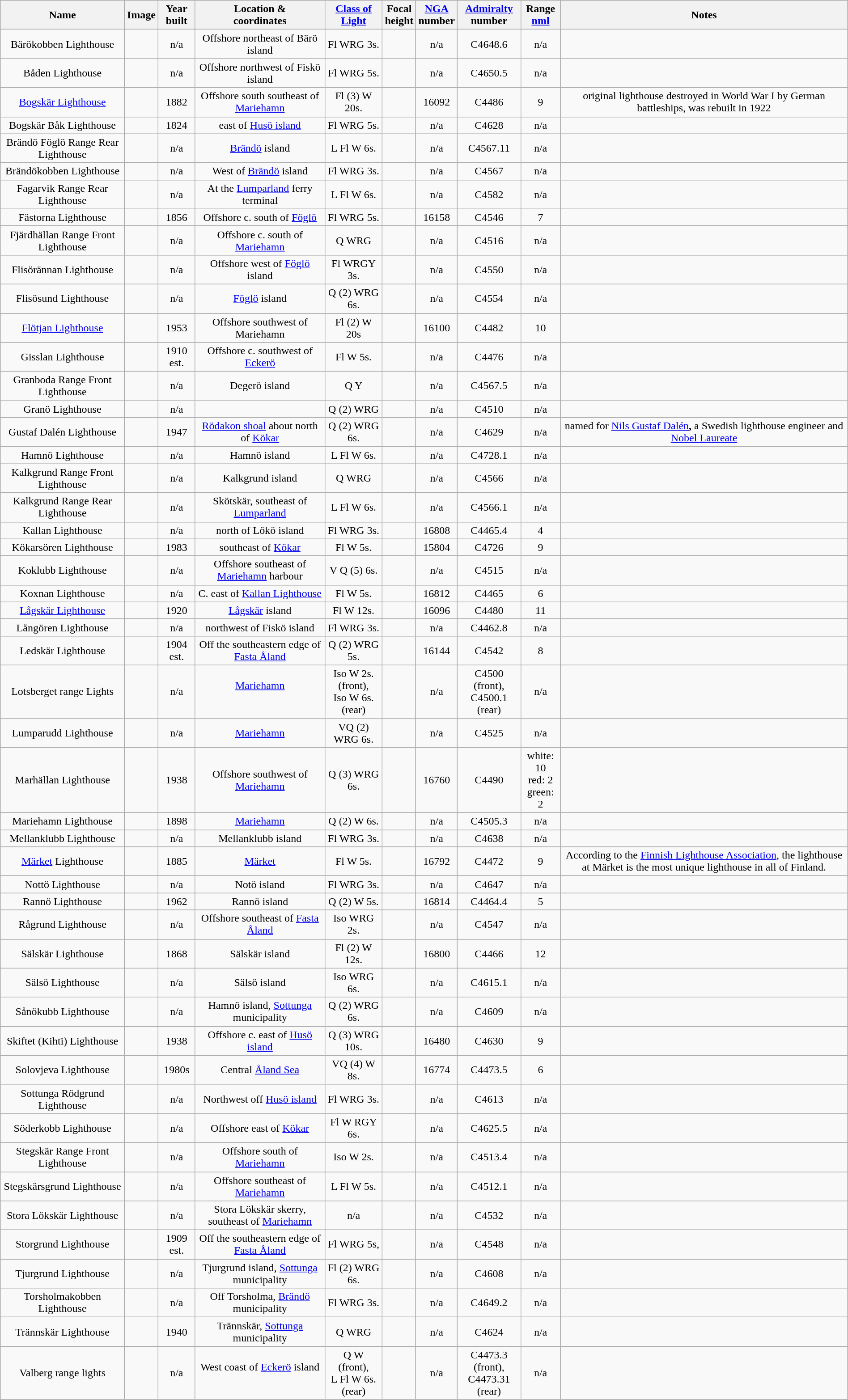<table class="wikitable" style="margin:auto;text-align:center;">
<tr>
<th>Name</th>
<th>Image</th>
<th>Year<br>built</th>
<th>Location &<br>coordinates</th>
<th><a href='#'>Class of Light</a></th>
<th>Focal<br>height</th>
<th><a href='#'>NGA</a><br>number</th>
<th><a href='#'>Admiralty</a><br>number</th>
<th>Range<br><a href='#'>nml</a></th>
<th>Notes</th>
</tr>
<tr>
<td>Bärökobben Lighthouse</td>
<td></td>
<td>n/a</td>
<td>Offshore  northeast of Bärö island<br></td>
<td>Fl WRG 3s.</td>
<td></td>
<td>n/a</td>
<td>C4648.6</td>
<td>n/a</td>
<td></td>
</tr>
<tr>
<td>Båden Lighthouse</td>
<td></td>
<td>n/a</td>
<td>Offshore   northwest of Fiskö island<br></td>
<td>Fl WRG 5s.</td>
<td></td>
<td>n/a</td>
<td>C4650.5</td>
<td>n/a</td>
<td></td>
</tr>
<tr>
<td><a href='#'>Bogskär Lighthouse</a></td>
<td></td>
<td>1882</td>
<td>Offshore  south southeast of <a href='#'>Mariehamn</a><br></td>
<td>Fl (3) W 20s.</td>
<td></td>
<td>16092</td>
<td>C4486</td>
<td>9</td>
<td>original lighthouse destroyed in World War I by German battleships, was rebuilt in 1922</td>
</tr>
<tr>
<td>Bogskär Båk Lighthouse</td>
<td></td>
<td>1824</td>
<td> east of <a href='#'>Husö island</a><br></td>
<td>Fl WRG 5s.</td>
<td></td>
<td>n/a</td>
<td>C4628</td>
<td>n/a</td>
<td></td>
</tr>
<tr>
<td>Brändö Föglö Range Rear Lighthouse</td>
<td></td>
<td>n/a</td>
<td><a href='#'>Brändö</a> island<br></td>
<td>L Fl W 6s.</td>
<td></td>
<td>n/a</td>
<td>C4567.11</td>
<td>n/a</td>
<td></td>
</tr>
<tr>
<td>Brändökobben Lighthouse</td>
<td></td>
<td>n/a</td>
<td>West of <a href='#'>Brändö</a> island<br></td>
<td>Fl WRG 3s.</td>
<td></td>
<td>n/a</td>
<td>C4567</td>
<td>n/a</td>
<td></td>
</tr>
<tr>
<td>Fagarvik Range Rear Lighthouse</td>
<td></td>
<td>n/a</td>
<td>At the <a href='#'>Lumparland</a> ferry terminal<br></td>
<td>L Fl W 6s.</td>
<td></td>
<td>n/a</td>
<td>C4582</td>
<td>n/a</td>
<td></td>
</tr>
<tr>
<td>Fästorna Lighthouse</td>
<td></td>
<td>1856</td>
<td>Offshore c.  south of <a href='#'>Föglö</a><br></td>
<td>Fl WRG 5s.</td>
<td></td>
<td>16158</td>
<td>C4546</td>
<td>7</td>
<td></td>
</tr>
<tr>
<td>Fjärdhällan Range Front  Lighthouse</td>
<td></td>
<td>n/a</td>
<td>Offshore c.  south of <a href='#'>Mariehamn</a><br></td>
<td>Q WRG</td>
<td></td>
<td>n/a</td>
<td>C4516</td>
<td>n/a</td>
<td></td>
</tr>
<tr>
<td>Flisörännan Lighthouse</td>
<td></td>
<td>n/a</td>
<td>Offshore west of <a href='#'>Föglö</a> island<br></td>
<td>Fl WRGY 3s.</td>
<td></td>
<td>n/a</td>
<td>C4550</td>
<td>n/a</td>
<td></td>
</tr>
<tr>
<td>Flisösund Lighthouse</td>
<td></td>
<td>n/a</td>
<td><a href='#'>Föglö</a> island<br></td>
<td>Q (2) WRG 6s.</td>
<td></td>
<td>n/a</td>
<td>C4554</td>
<td>n/a</td>
<td></td>
</tr>
<tr>
<td><a href='#'>Flötjan Lighthouse</a></td>
<td></td>
<td>1953</td>
<td>Offshore  southwest of Mariehamn<br></td>
<td>Fl (2) W 20s</td>
<td></td>
<td>16100</td>
<td>C4482</td>
<td>10</td>
<td></td>
</tr>
<tr>
<td>Gisslan Lighthouse</td>
<td></td>
<td>1910 est.</td>
<td>Offshore c.  southwest of <a href='#'>Eckerö</a><br></td>
<td>Fl W 5s.</td>
<td></td>
<td>n/a</td>
<td>C4476</td>
<td>n/a</td>
<td></td>
</tr>
<tr>
<td>Granboda Range Front Lighthouse</td>
<td></td>
<td>n/a</td>
<td>Degerö island<br></td>
<td>Q Y</td>
<td></td>
<td>n/a</td>
<td>C4567.5</td>
<td>n/a</td>
<td></td>
</tr>
<tr>
<td>Granö Lighthouse</td>
<td></td>
<td>n/a</td>
<td></td>
<td>Q (2) WRG</td>
<td></td>
<td>n/a</td>
<td>C4510</td>
<td>n/a</td>
<td></td>
</tr>
<tr>
<td>Gustaf Dalén Lighthouse</td>
<td></td>
<td>1947</td>
<td><a href='#'>Rödakon shoal</a> about  north of <a href='#'>Kökar</a><br></td>
<td>Q (2) WRG 6s.</td>
<td></td>
<td>n/a</td>
<td>C4629</td>
<td>n/a</td>
<td>named for <a href='#'>Nils Gustaf Dalén</a><strong>,</strong> a Swedish lighthouse engineer and <a href='#'>Nobel Laureate</a></td>
</tr>
<tr>
<td>Hamnö Lighthouse</td>
<td></td>
<td>n/a</td>
<td>Hamnö island<br></td>
<td>L Fl W 6s.</td>
<td></td>
<td>n/a</td>
<td>C4728.1</td>
<td>n/a</td>
<td></td>
</tr>
<tr>
<td>Kalkgrund Range Front Lighthouse</td>
<td></td>
<td>n/a</td>
<td>Kalkgrund island<br></td>
<td>Q WRG</td>
<td></td>
<td>n/a</td>
<td>C4566</td>
<td>n/a</td>
<td></td>
</tr>
<tr>
<td>Kalkgrund Range Rear Lighthouse</td>
<td></td>
<td>n/a</td>
<td>Skötskär, southeast of <a href='#'>Lumparland</a><br></td>
<td>L Fl W 6s.</td>
<td></td>
<td>n/a</td>
<td>C4566.1</td>
<td>n/a</td>
<td></td>
</tr>
<tr>
<td>Kallan Lighthouse</td>
<td></td>
<td>n/a</td>
<td> north of Lökö island<br></td>
<td>Fl WRG 3s.</td>
<td></td>
<td>16808</td>
<td>C4465.4</td>
<td>4</td>
<td></td>
</tr>
<tr>
<td>Kökarsören Lighthouse</td>
<td></td>
<td>1983</td>
<td> southeast of <a href='#'>Kökar</a><br></td>
<td>Fl W 5s.</td>
<td></td>
<td>15804</td>
<td>C4726</td>
<td>9</td>
<td></td>
</tr>
<tr>
<td>Koklubb Lighthouse</td>
<td></td>
<td>n/a</td>
<td>Offshore  southeast of <a href='#'>Mariehamn</a> harbour<br></td>
<td>V Q (5) 6s.</td>
<td></td>
<td>n/a</td>
<td>C4515</td>
<td>n/a</td>
<td></td>
</tr>
<tr>
<td>Koxnan Lighthouse</td>
<td></td>
<td>n/a</td>
<td>C.  east of <a href='#'>Kallan Lighthouse</a><br></td>
<td>Fl W 5s.</td>
<td></td>
<td>16812</td>
<td>C4465</td>
<td>6</td>
<td></td>
</tr>
<tr>
<td><a href='#'>Lågskär Lighthouse</a></td>
<td></td>
<td>1920</td>
<td><a href='#'>Lågskär</a> island<br></td>
<td>Fl W 12s.</td>
<td></td>
<td>16096</td>
<td>C4480</td>
<td>11</td>
<td></td>
</tr>
<tr>
<td>Långören Lighthouse</td>
<td></td>
<td>n/a</td>
<td> northwest of Fiskö island<br></td>
<td>Fl WRG 3s.</td>
<td></td>
<td>n/a</td>
<td>C4462.8</td>
<td>n/a</td>
<td></td>
</tr>
<tr>
<td>Ledskär Lighthouse</td>
<td></td>
<td>1904 est.</td>
<td>Off the southeastern edge of <a href='#'>Fasta Åland</a><br></td>
<td>Q (2) WRG 5s.</td>
<td></td>
<td>16144</td>
<td>C4542</td>
<td>8</td>
<td></td>
</tr>
<tr>
<td>Lotsberget range Lights</td>
<td></td>
<td>n/a</td>
<td><a href='#'>Mariehamn</a><br><br></td>
<td>Iso W 2s. (front),<br>Iso W 6s. (rear)</td>
<td></td>
<td>n/a</td>
<td>C4500 (front),<br>C4500.1 (rear)</td>
<td>n/a</td>
<td></td>
</tr>
<tr>
<td>Lumparudd Lighthouse</td>
<td></td>
<td>n/a</td>
<td><a href='#'>Mariehamn</a><br></td>
<td>VQ (2) WRG 6s.</td>
<td></td>
<td>n/a</td>
<td>C4525</td>
<td>n/a</td>
<td></td>
</tr>
<tr>
<td>Marhällan Lighthouse</td>
<td></td>
<td>1938</td>
<td>Offshore  southwest of <a href='#'>Mariehamn</a><br></td>
<td>Q (3) WRG 6s.</td>
<td></td>
<td>16760</td>
<td>C4490</td>
<td>white: 10<br>red: 2<br>green: 2</td>
<td></td>
</tr>
<tr>
<td>Mariehamn Lighthouse</td>
<td></td>
<td>1898</td>
<td><a href='#'>Mariehamn</a><br></td>
<td>Q (2) W 6s.</td>
<td></td>
<td>n/a</td>
<td>C4505.3</td>
<td>n/a</td>
<td></td>
</tr>
<tr>
<td>Mellanklubb Lighthouse</td>
<td></td>
<td>n/a</td>
<td>Mellanklubb island<br></td>
<td>Fl WRG 3s.</td>
<td></td>
<td>n/a</td>
<td>C4638</td>
<td>n/a</td>
<td></td>
</tr>
<tr>
<td><a href='#'>Märket</a> Lighthouse</td>
<td></td>
<td>1885</td>
<td><a href='#'>Märket</a><br></td>
<td>Fl W 5s.</td>
<td></td>
<td>16792</td>
<td>C4472</td>
<td>9</td>
<td>According to the <a href='#'>Finnish Lighthouse Association</a>, the lighthouse at Märket is the most unique lighthouse in all of Finland.</td>
</tr>
<tr>
<td>Nottö Lighthouse</td>
<td></td>
<td>n/a</td>
<td>Notö island<br></td>
<td>Fl WRG 3s.</td>
<td></td>
<td>n/a</td>
<td>C4647</td>
<td>n/a</td>
<td></td>
</tr>
<tr>
<td>Rannö Lighthouse</td>
<td></td>
<td>1962</td>
<td>Rannö island<br></td>
<td>Q (2) W 5s.</td>
<td></td>
<td>16814</td>
<td>C4464.4</td>
<td>5</td>
<td></td>
</tr>
<tr>
<td>Rågrund Lighthouse</td>
<td></td>
<td>n/a</td>
<td>Offshore southeast of <a href='#'>Fasta Åland</a><br></td>
<td>Iso WRG 2s.</td>
<td></td>
<td>n/a</td>
<td>C4547</td>
<td>n/a</td>
<td></td>
</tr>
<tr>
<td>Sälskär Lighthouse</td>
<td></td>
<td>1868</td>
<td>Sälskär island<br></td>
<td>Fl (2) W 12s.</td>
<td></td>
<td>16800</td>
<td>C4466</td>
<td>12</td>
<td></td>
</tr>
<tr>
<td>Sälsö Lighthouse</td>
<td></td>
<td>n/a</td>
<td>Sälsö island<br></td>
<td>Iso WRG 6s.</td>
<td></td>
<td>n/a</td>
<td>C4615.1</td>
<td>n/a</td>
<td></td>
</tr>
<tr>
<td>Sånökubb Lighthouse</td>
<td></td>
<td>n/a</td>
<td>Hamnö island, <a href='#'>Sottunga</a> municipality<br></td>
<td>Q (2) WRG 6s.</td>
<td></td>
<td>n/a</td>
<td>C4609</td>
<td>n/a</td>
<td></td>
</tr>
<tr>
<td>Skiftet (Kihti) Lighthouse</td>
<td></td>
<td>1938</td>
<td>Offshore c.  east of <a href='#'>Husö island</a><br></td>
<td>Q (3) WRG 10s.</td>
<td></td>
<td>16480</td>
<td>C4630</td>
<td>9</td>
<td></td>
</tr>
<tr>
<td>Solovjeva Lighthouse</td>
<td></td>
<td>1980s</td>
<td>Central <a href='#'>Åland Sea</a><br></td>
<td>VQ (4) W 8s.</td>
<td></td>
<td>16774</td>
<td>C4473.5</td>
<td>6</td>
<td></td>
</tr>
<tr>
<td>Sottunga Rödgrund Lighthouse</td>
<td></td>
<td>n/a</td>
<td>Northwest off <a href='#'>Husö island</a><br></td>
<td>Fl WRG 3s.</td>
<td></td>
<td>n/a</td>
<td>C4613</td>
<td>n/a</td>
<td></td>
</tr>
<tr>
<td>Söderkobb Lighthouse</td>
<td></td>
<td>n/a</td>
<td>Offshore  east of <a href='#'>Kökar</a><br></td>
<td>Fl W RGY 6s.</td>
<td></td>
<td>n/a</td>
<td>C4625.5</td>
<td>n/a</td>
<td></td>
</tr>
<tr>
<td>Stegskär Range Front Lighthouse</td>
<td></td>
<td>n/a</td>
<td>Offshore  south of <a href='#'>Mariehamn</a><br></td>
<td>Iso W 2s.</td>
<td></td>
<td>n/a</td>
<td>C4513.4</td>
<td>n/a</td>
<td></td>
</tr>
<tr>
<td>Stegskärsgrund Lighthouse</td>
<td></td>
<td>n/a</td>
<td>Offshore  southeast of <a href='#'>Mariehamn</a><br></td>
<td>L Fl W 5s.</td>
<td></td>
<td>n/a</td>
<td>C4512.1</td>
<td>n/a</td>
<td></td>
</tr>
<tr>
<td>Stora Lökskär Lighthouse</td>
<td></td>
<td>n/a</td>
<td>Stora Lökskär skerry,  southeast of <a href='#'>Mariehamn</a><br></td>
<td>n/a</td>
<td></td>
<td>n/a</td>
<td>C4532</td>
<td>n/a</td>
<td></td>
</tr>
<tr>
<td>Storgrund Lighthouse</td>
<td></td>
<td>1909 est.</td>
<td>Off the southeastern edge of <a href='#'>Fasta Åland</a><br></td>
<td>Fl WRG 5s,</td>
<td></td>
<td>n/a</td>
<td>C4548</td>
<td>n/a</td>
<td></td>
</tr>
<tr>
<td>Tjurgrund Lighthouse</td>
<td></td>
<td>n/a</td>
<td>Tjurgrund island, <a href='#'>Sottunga</a> municipality<br></td>
<td>Fl (2) WRG 6s.</td>
<td></td>
<td>n/a</td>
<td>C4608</td>
<td>n/a</td>
<td></td>
</tr>
<tr>
<td>Torsholmakobben Lighthouse</td>
<td></td>
<td>n/a</td>
<td>Off Torsholma, <a href='#'>Brändö</a> municipality<br></td>
<td>Fl WRG 3s.</td>
<td></td>
<td>n/a</td>
<td>C4649.2</td>
<td>n/a</td>
<td></td>
</tr>
<tr>
<td>Trännskär Lighthouse</td>
<td></td>
<td>1940</td>
<td>Trännskär, <a href='#'>Sottunga</a> municipality<br></td>
<td>Q WRG</td>
<td></td>
<td>n/a</td>
<td>C4624</td>
<td>n/a</td>
<td></td>
</tr>
<tr>
<td>Valberg range lights</td>
<td></td>
<td>n/a</td>
<td>West coast of <a href='#'>Eckerö</a> island<br><br></td>
<td>Q W (front),<br>L Fl W 6s. (rear)</td>
<td></td>
<td>n/a</td>
<td>C4473.3 (front),<br>C4473.31 (rear)</td>
<td>n/a</td>
<td></td>
</tr>
</table>
